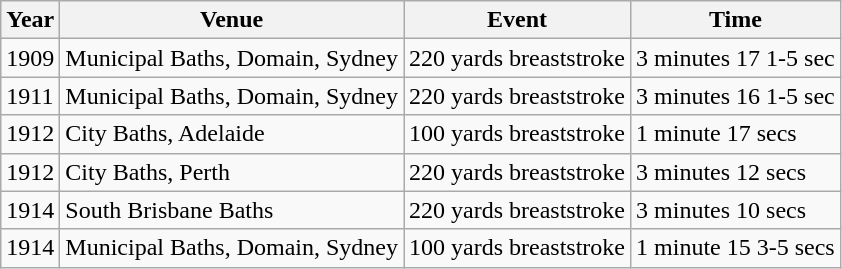<table class="wikitable">
<tr>
<th>Year</th>
<th>Venue</th>
<th>Event</th>
<th>Time</th>
</tr>
<tr>
<td>1909</td>
<td>Municipal Baths, Domain, Sydney</td>
<td>220 yards breaststroke</td>
<td>3 minutes 17 1-5 sec</td>
</tr>
<tr>
<td>1911</td>
<td>Municipal Baths, Domain, Sydney</td>
<td>220 yards breaststroke</td>
<td>3 minutes 16 1-5 sec</td>
</tr>
<tr>
<td>1912</td>
<td>City Baths, Adelaide</td>
<td>100 yards breaststroke</td>
<td>1 minute 17 secs</td>
</tr>
<tr>
<td>1912</td>
<td>City Baths, Perth</td>
<td>220 yards breaststroke</td>
<td>3 minutes 12 secs</td>
</tr>
<tr>
<td>1914</td>
<td>South Brisbane Baths</td>
<td>220 yards breaststroke</td>
<td>3 minutes 10 secs</td>
</tr>
<tr>
<td>1914</td>
<td>Municipal Baths, Domain, Sydney</td>
<td>100 yards breaststroke</td>
<td>1 minute 15 3-5 secs</td>
</tr>
</table>
